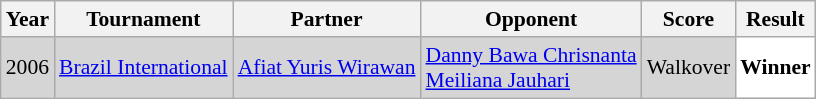<table class="sortable wikitable" style="font-size: 90%;">
<tr>
<th>Year</th>
<th>Tournament</th>
<th>Partner</th>
<th>Opponent</th>
<th>Score</th>
<th>Result</th>
</tr>
<tr style="background:#D5D5D5">
<td align="center">2006</td>
<td align="left"><a href='#'>Brazil International</a></td>
<td align="left"> <a href='#'>Afiat Yuris Wirawan</a></td>
<td align="left"> <a href='#'>Danny Bawa Chrisnanta</a> <br>  <a href='#'>Meiliana Jauhari</a></td>
<td align="left">Walkover</td>
<td style="text-align:left; background:white"> <strong>Winner</strong></td>
</tr>
</table>
